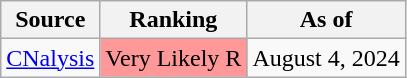<table class="wikitable">
<tr>
<th>Source</th>
<th>Ranking</th>
<th>As of</th>
</tr>
<tr>
<td><a href='#'>CNalysis</a></td>
<td style="background:#FF9999" data-sort-value="4" align="center">Very Likely R</td>
<td>August 4, 2024</td>
</tr>
</table>
